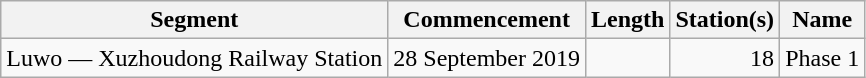<table class="wikitable" style="border-collapse: collapse; text-align: right;">
<tr>
<th>Segment</th>
<th>Commencement</th>
<th>Length</th>
<th>Station(s)</th>
<th>Name</th>
</tr>
<tr>
<td style="text-align: left;">Luwo — Xuzhoudong Railway Station</td>
<td>28 September 2019</td>
<td></td>
<td>18</td>
<td style="text-align: left;">Phase 1</td>
</tr>
</table>
